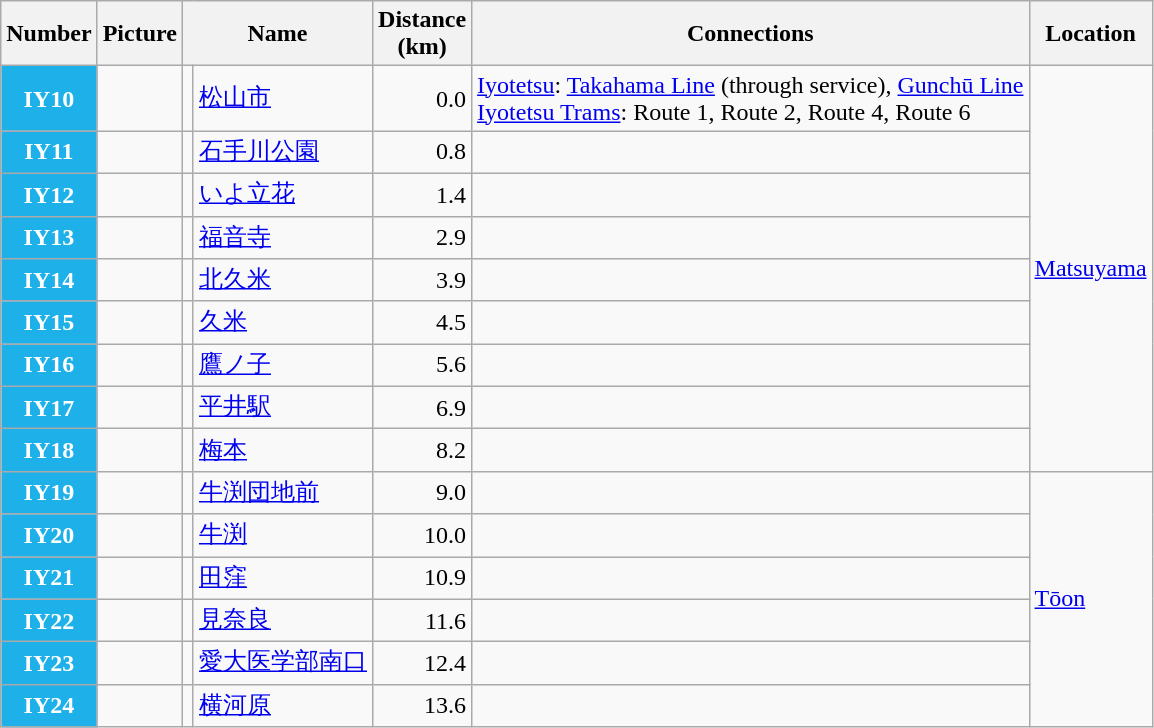<table class="wikitable" rules="all">
<tr>
<th>Number</th>
<th>Picture</th>
<th colspan="2">Name</th>
<th style="width:3em;">Distance (km)</th>
<th>Connections</th>
<th>Location</th>
</tr>
<tr>
<th style="background-color:#1db0e9; color:#fff;">IY10</th>
<td></td>
<td></td>
<td><a href='#'>松山市</a></td>
<td style="text-align:right;">0.0</td>
<td><a href='#'>Iyotetsu</a>: <a href='#'>Takahama Line</a> (through service), <a href='#'>Gunchū Line</a><br><a href='#'>Iyotetsu Trams</a>: Route 1, Route 2, Route 4, Route 6</td>
<td rowspan="9"><a href='#'>Matsuyama</a></td>
</tr>
<tr>
<th style="background-color:#1db0e9; color:#fff;">IY11</th>
<td></td>
<td></td>
<td><a href='#'>石手川公園</a></td>
<td style="text-align:right;">0.8</td>
<td> </td>
</tr>
<tr>
<th style="background-color:#1db0e9; color:#fff;">IY12</th>
<td></td>
<td></td>
<td><a href='#'>いよ立花</a></td>
<td style="text-align:right;">1.4</td>
<td> </td>
</tr>
<tr>
<th style="background-color:#1db0e9; color:#fff;">IY13</th>
<td></td>
<td></td>
<td><a href='#'>福音寺</a></td>
<td style="text-align:right;">2.9</td>
<td> </td>
</tr>
<tr>
<th style="background-color:#1db0e9; color:#fff;">IY14</th>
<td></td>
<td></td>
<td><a href='#'>北久米</a></td>
<td style="text-align:right;">3.9</td>
<td> </td>
</tr>
<tr>
<th style="background-color:#1db0e9; color:#fff;">IY15</th>
<td></td>
<td></td>
<td><a href='#'>久米</a></td>
<td style="text-align:right;">4.5</td>
<td> </td>
</tr>
<tr>
<th style="background-color:#1db0e9; color:#fff;">IY16</th>
<td></td>
<td></td>
<td><a href='#'>鷹ノ子</a></td>
<td style="text-align:right;">5.6</td>
<td> </td>
</tr>
<tr>
<th style="background-color:#1db0e9; color:#fff;">IY17</th>
<td></td>
<td></td>
<td><a href='#'>平井駅</a></td>
<td style="text-align:right;">6.9</td>
<td> </td>
</tr>
<tr>
<th style="background-color:#1db0e9; color:#fff;">IY18</th>
<td></td>
<td></td>
<td><a href='#'>梅本</a></td>
<td style="text-align:right;">8.2</td>
<td> </td>
</tr>
<tr>
<th style="background-color:#1db0e9; color:#fff;">IY19</th>
<td></td>
<td></td>
<td><a href='#'>牛渕団地前</a></td>
<td style="text-align:right;">9.0</td>
<td> </td>
<td rowspan="6"><a href='#'>Tōon</a></td>
</tr>
<tr>
<th style="background-color:#1db0e9; color:#fff;">IY20</th>
<td></td>
<td></td>
<td><a href='#'>牛渕</a></td>
<td style="text-align:right;">10.0</td>
<td> </td>
</tr>
<tr>
<th style="background-color:#1db0e9; color:#fff;">IY21</th>
<td></td>
<td></td>
<td><a href='#'>田窪</a></td>
<td style="text-align:right;">10.9</td>
<td> </td>
</tr>
<tr>
<th style="background-color:#1db0e9; color:#fff;">IY22</th>
<td></td>
<td></td>
<td><a href='#'>見奈良</a></td>
<td style="text-align:right;">11.6</td>
<td> </td>
</tr>
<tr>
<th style="background-color:#1db0e9; color:#fff;">IY23</th>
<td></td>
<td></td>
<td><a href='#'>愛大医学部南口</a></td>
<td style="text-align:right;">12.4</td>
<td> </td>
</tr>
<tr>
<th style="background-color:#1db0e9; color:#fff;">IY24</th>
<td></td>
<td></td>
<td><a href='#'>横河原</a></td>
<td style="text-align:right;">13.6</td>
<td> </td>
</tr>
</table>
